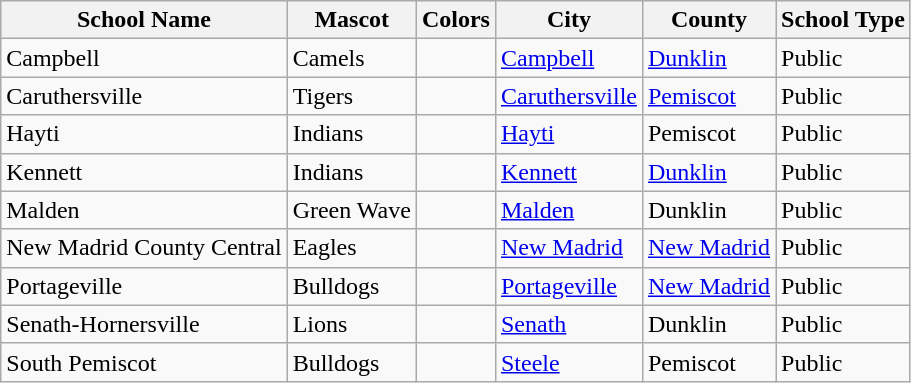<table class="wikitable">
<tr>
<th>School Name</th>
<th>Mascot</th>
<th>Colors</th>
<th>City</th>
<th>County</th>
<th>School Type</th>
</tr>
<tr>
<td>Campbell</td>
<td>Camels</td>
<td></td>
<td><a href='#'>Campbell</a></td>
<td><a href='#'>Dunklin</a></td>
<td>Public</td>
</tr>
<tr>
<td>Caruthersville</td>
<td>Tigers</td>
<td></td>
<td><a href='#'>Caruthersville</a></td>
<td><a href='#'>Pemiscot</a></td>
<td>Public</td>
</tr>
<tr>
<td>Hayti</td>
<td>Indians</td>
<td></td>
<td><a href='#'>Hayti</a></td>
<td>Pemiscot</td>
<td>Public</td>
</tr>
<tr>
<td>Kennett</td>
<td>Indians</td>
<td></td>
<td><a href='#'>Kennett</a></td>
<td><a href='#'>Dunklin</a></td>
<td>Public</td>
</tr>
<tr>
<td>Malden</td>
<td>Green Wave</td>
<td></td>
<td><a href='#'>Malden</a></td>
<td>Dunklin</td>
<td>Public</td>
</tr>
<tr>
<td>New Madrid County Central</td>
<td>Eagles</td>
<td></td>
<td><a href='#'>New Madrid</a></td>
<td><a href='#'>New Madrid</a></td>
<td>Public</td>
</tr>
<tr>
<td>Portageville</td>
<td>Bulldogs</td>
<td></td>
<td><a href='#'>Portageville</a></td>
<td><a href='#'>New Madrid</a></td>
<td>Public</td>
</tr>
<tr>
<td>Senath-Hornersville</td>
<td>Lions</td>
<td></td>
<td><a href='#'>Senath</a></td>
<td>Dunklin</td>
<td>Public</td>
</tr>
<tr>
<td>South Pemiscot</td>
<td>Bulldogs</td>
<td></td>
<td><a href='#'>Steele</a></td>
<td>Pemiscot</td>
<td>Public</td>
</tr>
</table>
